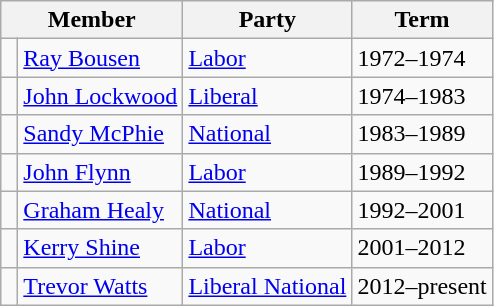<table class="wikitable">
<tr>
<th colspan="2">Member</th>
<th>Party</th>
<th>Term</th>
</tr>
<tr>
<td> </td>
<td><a href='#'>Ray Bousen</a></td>
<td><a href='#'>Labor</a></td>
<td>1972–1974</td>
</tr>
<tr>
<td> </td>
<td><a href='#'>John Lockwood</a></td>
<td><a href='#'>Liberal</a></td>
<td>1974–1983</td>
</tr>
<tr>
<td> </td>
<td><a href='#'>Sandy McPhie</a></td>
<td><a href='#'>National</a></td>
<td>1983–1989</td>
</tr>
<tr>
<td> </td>
<td><a href='#'>John Flynn</a></td>
<td><a href='#'>Labor</a></td>
<td>1989–1992</td>
</tr>
<tr>
<td> </td>
<td><a href='#'>Graham Healy</a></td>
<td><a href='#'>National</a></td>
<td>1992–2001</td>
</tr>
<tr>
<td> </td>
<td><a href='#'>Kerry Shine</a></td>
<td><a href='#'>Labor</a></td>
<td>2001–2012</td>
</tr>
<tr>
<td> </td>
<td><a href='#'>Trevor Watts</a></td>
<td><a href='#'>Liberal National</a></td>
<td>2012–present</td>
</tr>
</table>
